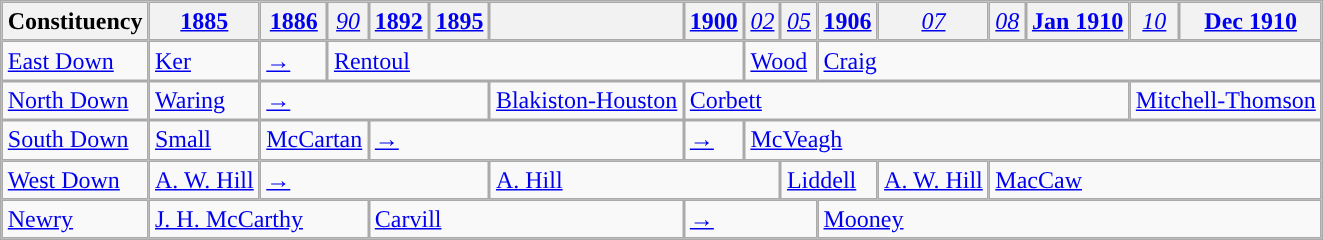<table class="wikitable" style="border-collapse: separate; border-spacing: 0;">
<tr>
<th>Constituency</th>
<th><a href='#'>1885</a></th>
<th><a href='#'>1886</a></th>
<th style="font-weight: normal;"><em><a href='#'>90</a></em></th>
<th><a href='#'>1892</a></th>
<th><a href='#'>1895</a></th>
<th style="font-weight: normal;"><em></em></th>
<th><a href='#'>1900</a></th>
<th style="font-weight: normal;"><em><a href='#'>02</a></em></th>
<th style="font-weight: normal;"><em><a href='#'>05</a></em></th>
<th><a href='#'>1906</a></th>
<th style="font-weight: normal;"><em><a href='#'>07</a></em></th>
<th style="font-weight: normal;"><em><a href='#'>08</a></em></th>
<th><a href='#'>Jan 1910</a></th>
<th style="font-weight: normal;"><em><a href='#'>10</a></em></th>
<th><a href='#'>Dec 1910</a></th>
</tr>
<tr>
<td><a href='#'>East Down</a></td>
<td><a href='#'>Ker</a></td>
<td><a href='#'>→</a></td>
<td colspan="5"><a href='#'>Rentoul</a></td>
<td colspan="2"><a href='#'>Wood</a></td>
<td colspan="6"><a href='#'>Craig</a></td>
</tr>
<tr>
<td><a href='#'>North Down</a></td>
<td><a href='#'>Waring</a></td>
<td colspan="4"><a href='#'>→</a></td>
<td><a href='#'>Blakiston-Houston</a></td>
<td colspan="7"><a href='#'>Corbett</a></td>
<td colspan="2"><a href='#'>Mitchell-Thomson</a></td>
</tr>
<tr>
<td><a href='#'>South Down</a></td>
<td><a href='#'>Small</a></td>
<td colspan="2"><a href='#'>McCartan</a></td>
<td colspan="3"><a href='#'>→</a></td>
<td><a href='#'>→</a></td>
<td colspan="8"><a href='#'>McVeagh</a></td>
</tr>
<tr>
<td><a href='#'>West Down</a></td>
<td><a href='#'>A. W. Hill</a></td>
<td colspan="4"><a href='#'>→</a></td>
<td colspan="3"><a href='#'>A. Hill</a></td>
<td colspan="2"><a href='#'>Liddell</a></td>
<td><a href='#'>A. W. Hill</a></td>
<td colspan="4"><a href='#'>MacCaw</a></td>
</tr>
<tr>
<td><a href='#'>Newry</a></td>
<td colspan="3"><a href='#'>J. H. McCarthy</a></td>
<td colspan="3"><a href='#'>Carvill</a></td>
<td colspan="3"><a href='#'>→</a></td>
<td colspan="6"><a href='#'>Mooney</a></td>
</tr>
</table>
